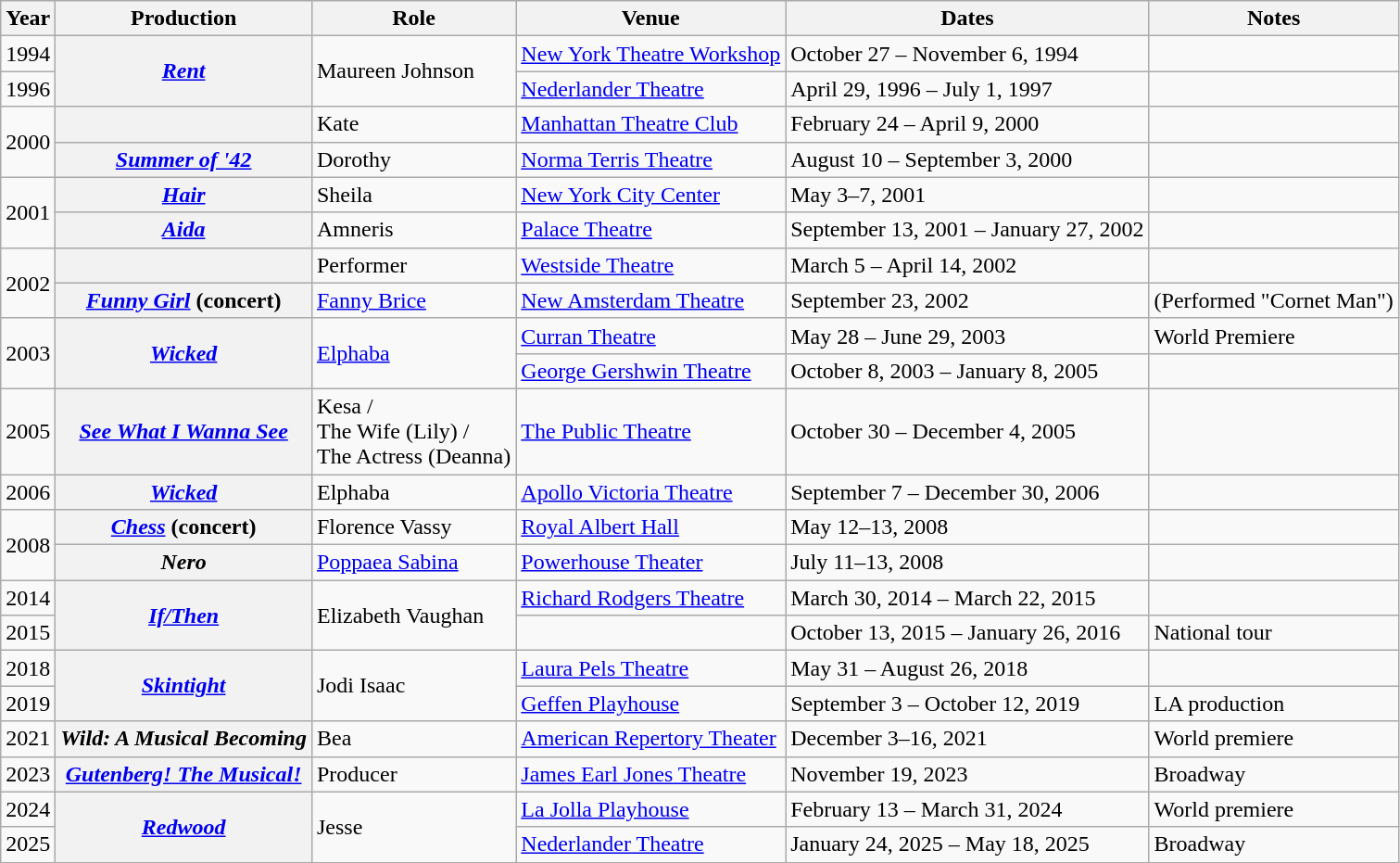<table class="wikitable sortable plainrowheaders">
<tr>
<th scope="col">Year</th>
<th scope="col">Production</th>
<th scope="col">Role</th>
<th scope="col">Venue</th>
<th scope="col">Dates</th>
<th scope="col" class="unsortable">Notes</th>
</tr>
<tr>
<td>1994</td>
<th rowspan="2" scope="row"><em><a href='#'>Rent</a></em></th>
<td rowspan="2">Maureen Johnson</td>
<td><a href='#'>New York Theatre Workshop</a></td>
<td>October 27 – November 6, 1994</td>
<td></td>
</tr>
<tr>
<td>1996</td>
<td><a href='#'>Nederlander Theatre</a></td>
<td>April 29, 1996 – July 1, 1997</td>
<td></td>
</tr>
<tr>
<td rowspan="2">2000</td>
<th scope="row"><em></em></th>
<td>Kate</td>
<td><a href='#'>Manhattan Theatre Club</a></td>
<td>February 24 – April 9, 2000</td>
<td></td>
</tr>
<tr>
<th scope="row"><em><a href='#'>Summer of '42</a></em></th>
<td>Dorothy</td>
<td><a href='#'>Norma Terris Theatre</a></td>
<td>August 10 – September 3, 2000</td>
<td></td>
</tr>
<tr>
<td rowspan="2">2001</td>
<th scope="row"><em><a href='#'>Hair</a></em></th>
<td>Sheila</td>
<td><a href='#'>New York City Center</a></td>
<td>May 3–7, 2001</td>
<td></td>
</tr>
<tr>
<th scope="row"><em><a href='#'>Aida</a></em></th>
<td>Amneris</td>
<td><a href='#'>Palace Theatre</a></td>
<td>September 13, 2001 – January 27, 2002</td>
<td></td>
</tr>
<tr>
<td rowspan="2">2002</td>
<th scope="row"><em></em></th>
<td>Performer</td>
<td><a href='#'>Westside Theatre</a></td>
<td>March 5 – April 14, 2002</td>
<td></td>
</tr>
<tr>
<th scope="row"><em><a href='#'>Funny Girl</a></em> (concert)</th>
<td><a href='#'>Fanny Brice</a></td>
<td><a href='#'>New Amsterdam Theatre</a></td>
<td>September 23, 2002</td>
<td>(Performed "Cornet Man")</td>
</tr>
<tr>
<td rowspan="2">2003</td>
<th rowspan="2" scope="row"><em><a href='#'>Wicked</a></em></th>
<td rowspan="2"><a href='#'>Elphaba</a></td>
<td><a href='#'>Curran Theatre</a></td>
<td>May 28 – June 29, 2003</td>
<td>World Premiere</td>
</tr>
<tr>
<td><a href='#'>George Gershwin Theatre</a></td>
<td>October 8, 2003 – January 8, 2005</td>
<td></td>
</tr>
<tr>
<td>2005</td>
<th scope="row"><em><a href='#'>See What I Wanna See</a></em></th>
<td>Kesa / <br>The Wife (Lily) / <br>The Actress (Deanna)</td>
<td><a href='#'>The Public Theatre</a></td>
<td>October 30 – December 4, 2005</td>
<td></td>
</tr>
<tr>
<td>2006</td>
<th scope="row"><em><a href='#'>Wicked</a></em></th>
<td>Elphaba</td>
<td><a href='#'>Apollo Victoria Theatre</a></td>
<td>September 7 – December 30, 2006</td>
<td></td>
</tr>
<tr>
<td rowspan="2">2008</td>
<th scope="row"><em><a href='#'>Chess</a></em> (concert)</th>
<td>Florence Vassy</td>
<td><a href='#'>Royal Albert Hall</a></td>
<td>May 12–13, 2008</td>
<td></td>
</tr>
<tr>
<th scope="row"><em>Nero</em></th>
<td><a href='#'>Poppaea Sabina</a></td>
<td><a href='#'>Powerhouse Theater</a></td>
<td>July 11–13, 2008</td>
<td></td>
</tr>
<tr>
<td>2014</td>
<th rowspan="2" scope="row"><em><a href='#'>If/Then</a></em></th>
<td rowspan="2">Elizabeth Vaughan</td>
<td><a href='#'>Richard Rodgers Theatre</a></td>
<td>March 30, 2014 – March 22, 2015</td>
<td></td>
</tr>
<tr>
<td>2015</td>
<td></td>
<td>October 13, 2015 –⁠ January 26, 2016</td>
<td>National tour</td>
</tr>
<tr>
<td>2018</td>
<th rowspan="2" scope="row"><em><a href='#'>Skintight</a></em></th>
<td rowspan="2">Jodi Isaac</td>
<td><a href='#'>Laura Pels Theatre</a></td>
<td>May 31 – ⁠August 26, 2018</td>
<td></td>
</tr>
<tr>
<td>2019</td>
<td><a href='#'>Geffen Playhouse</a></td>
<td>September 3 – ⁠October 12, 2019</td>
<td>LA production</td>
</tr>
<tr>
<td>2021</td>
<th scope="row"><em>Wild: A Musical Becoming</em></th>
<td>Bea</td>
<td><a href='#'>American Repertory Theater</a></td>
<td>December 3–16, 2021</td>
<td>World premiere</td>
</tr>
<tr>
<td>2023</td>
<th scope="row"><em><a href='#'>Gutenberg! The Musical!</a></em></th>
<td>Producer</td>
<td><a href='#'>James Earl Jones Theatre</a></td>
<td>November 19, 2023</td>
<td>Broadway</td>
</tr>
<tr>
<td>2024</td>
<th rowspan=2 scope="row"><em><a href='#'>Redwood</a></em></th>
<td rowspan=2>Jesse</td>
<td><a href='#'>La Jolla Playhouse</a></td>
<td>February 13 – ⁠March 31, 2024</td>
<td>World premiere</td>
</tr>
<tr>
<td>2025</td>
<td><a href='#'>Nederlander Theatre</a></td>
<td>January 24, 2025 –  May 18, 2025</td>
<td>Broadway</td>
</tr>
</table>
